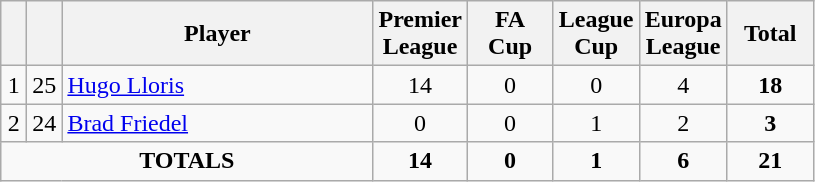<table class="wikitable sortable" style="text-align: center;">
<tr>
<th width=10></th>
<th width=10></th>
<th width=200>Player</th>
<th width=50>Premier League</th>
<th width=50>FA Cup</th>
<th width=50>League Cup</th>
<th width=50>Europa League</th>
<th width=50>Total</th>
</tr>
<tr>
<td>1</td>
<td>25</td>
<td align=left> <a href='#'>Hugo Lloris</a></td>
<td>14</td>
<td>0</td>
<td>0</td>
<td>4</td>
<td><strong>18</strong></td>
</tr>
<tr>
<td>2</td>
<td>24</td>
<td align=left> <a href='#'>Brad Friedel</a></td>
<td>0</td>
<td>0</td>
<td>1</td>
<td>2</td>
<td><strong>3</strong></td>
</tr>
<tr>
<td colspan="3"><strong>TOTALS</strong></td>
<td><strong>14</strong></td>
<td><strong>0</strong></td>
<td><strong>1</strong></td>
<td><strong>6</strong></td>
<td><strong>21</strong></td>
</tr>
</table>
